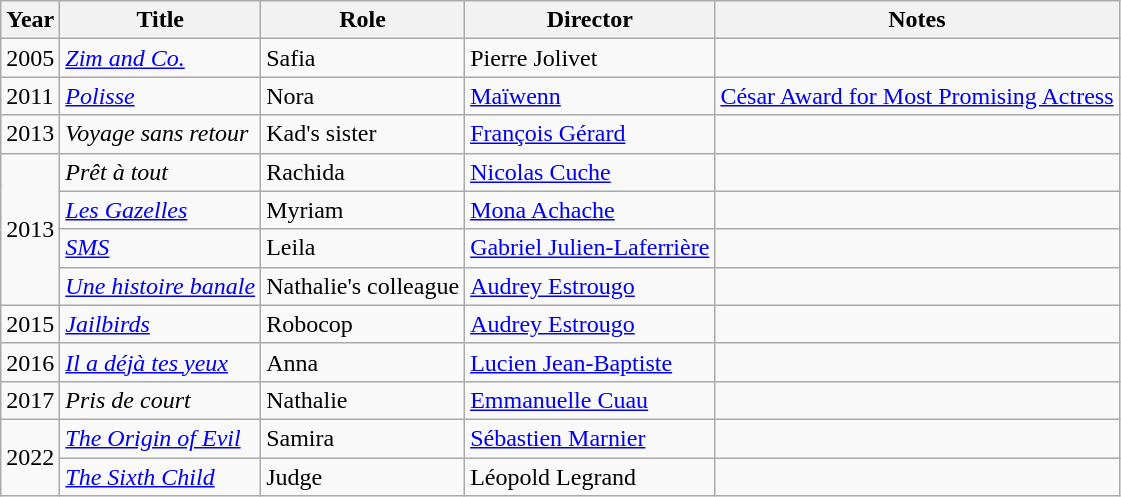<table class="wikitable sortable">
<tr>
<th>Year</th>
<th>Title</th>
<th>Role</th>
<th>Director</th>
<th class="unsortable">Notes</th>
</tr>
<tr>
<td>2005</td>
<td><em><a href='#'>Zim and Co.</a></em></td>
<td>Safia</td>
<td>Pierre Jolivet</td>
<td></td>
</tr>
<tr>
<td>2011</td>
<td><em><a href='#'>Polisse</a></em></td>
<td>Nora</td>
<td><a href='#'>Maïwenn</a></td>
<td><a href='#'>César Award for Most Promising Actress</a></td>
</tr>
<tr>
<td>2013</td>
<td><em>Voyage sans retour</em></td>
<td>Kad's sister</td>
<td><a href='#'>François Gérard</a></td>
<td></td>
</tr>
<tr>
<td rowspan=4>2013</td>
<td><em>Prêt à tout</em></td>
<td>Rachida</td>
<td><a href='#'>Nicolas Cuche</a></td>
<td></td>
</tr>
<tr>
<td><em><a href='#'>Les Gazelles</a></em></td>
<td>Myriam</td>
<td><a href='#'>Mona Achache</a></td>
<td></td>
</tr>
<tr>
<td><em><a href='#'>SMS</a></em></td>
<td>Leila</td>
<td><a href='#'>Gabriel Julien-Laferrière</a></td>
<td></td>
</tr>
<tr>
<td><em><a href='#'>Une histoire banale</a></em></td>
<td>Nathalie's colleague</td>
<td><a href='#'>Audrey Estrougo</a></td>
<td></td>
</tr>
<tr>
<td>2015</td>
<td><em><a href='#'>Jailbirds</a></em></td>
<td>Robocop</td>
<td><a href='#'>Audrey Estrougo</a></td>
<td></td>
</tr>
<tr>
<td>2016</td>
<td><em><a href='#'>Il a déjà tes yeux</a></em></td>
<td>Anna</td>
<td><a href='#'>Lucien Jean-Baptiste</a></td>
<td></td>
</tr>
<tr>
<td>2017</td>
<td><em>Pris de court</em></td>
<td>Nathalie</td>
<td><a href='#'>Emmanuelle Cuau</a></td>
<td></td>
</tr>
<tr>
<td rowspan="2">2022</td>
<td><em><a href='#'>The Origin of Evil</a></em></td>
<td>Samira</td>
<td><a href='#'>Sébastien Marnier</a></td>
<td></td>
</tr>
<tr>
<td><em><a href='#'>The Sixth Child</a></em></td>
<td>Judge</td>
<td>Léopold Legrand</td>
<td></td>
</tr>
</table>
